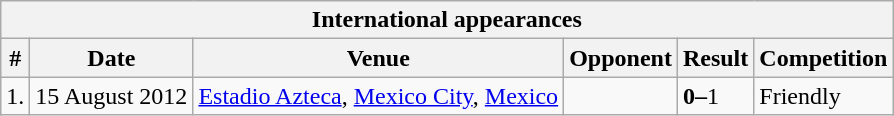<table class="wikitable collapsible collapsed" style="font-size:100%">
<tr>
<th colspan="10"><strong>International appearances</strong></th>
</tr>
<tr>
<th>#</th>
<th>Date</th>
<th>Venue</th>
<th>Opponent</th>
<th>Result</th>
<th>Competition</th>
</tr>
<tr>
<td>1.</td>
<td>15 August 2012</td>
<td><a href='#'>Estadio Azteca</a>, <a href='#'>Mexico City</a>, <a href='#'>Mexico</a></td>
<td></td>
<td><strong>0–</strong>1</td>
<td>Friendly</td>
</tr>
</table>
